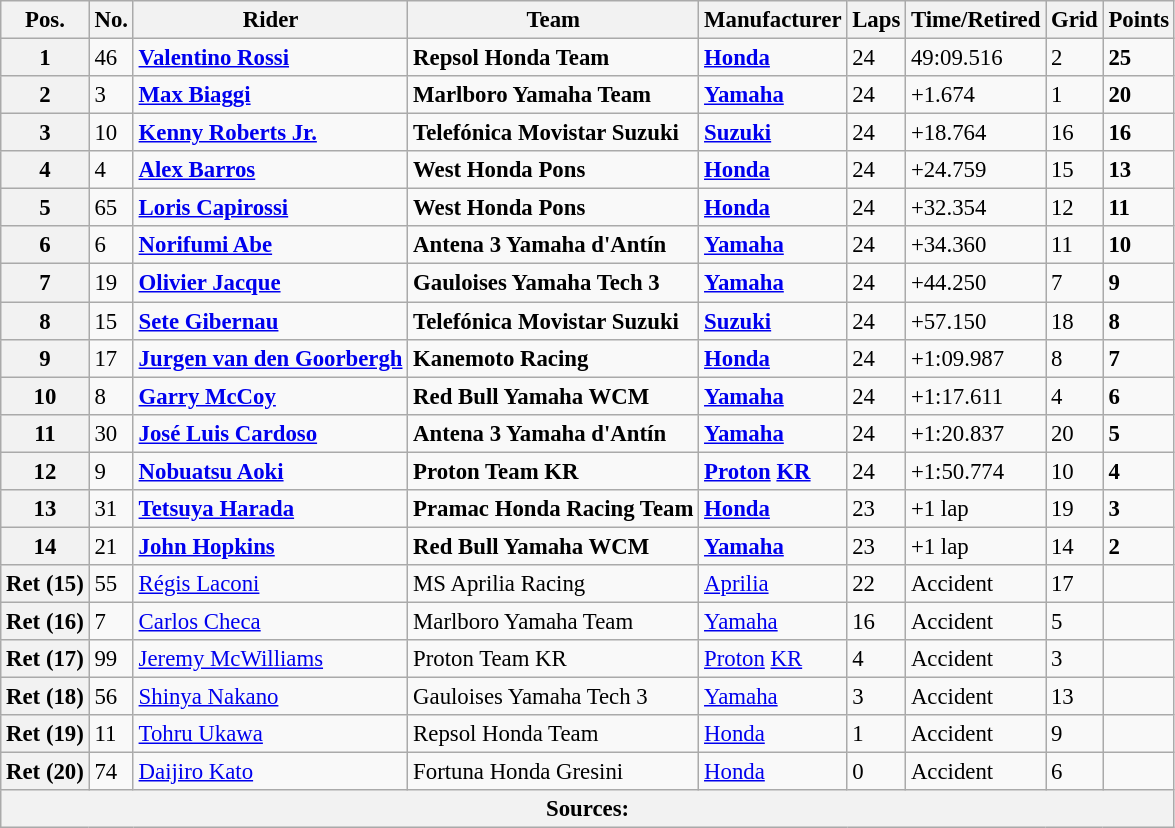<table class="wikitable" style="font-size: 95%;">
<tr>
<th>Pos.</th>
<th>No.</th>
<th>Rider</th>
<th>Team</th>
<th>Manufacturer</th>
<th>Laps</th>
<th>Time/Retired</th>
<th>Grid</th>
<th>Points</th>
</tr>
<tr>
<th>1</th>
<td>46</td>
<td> <strong><a href='#'>Valentino Rossi</a></strong></td>
<td><strong>Repsol Honda Team</strong></td>
<td><strong><a href='#'>Honda</a></strong></td>
<td>24</td>
<td>49:09.516</td>
<td>2</td>
<td><strong>25</strong></td>
</tr>
<tr>
<th>2</th>
<td>3</td>
<td> <strong><a href='#'>Max Biaggi</a></strong></td>
<td><strong>Marlboro Yamaha Team</strong></td>
<td><strong><a href='#'>Yamaha</a></strong></td>
<td>24</td>
<td>+1.674</td>
<td>1</td>
<td><strong>20</strong></td>
</tr>
<tr>
<th>3</th>
<td>10</td>
<td> <strong><a href='#'>Kenny Roberts Jr.</a></strong></td>
<td><strong>Telefónica Movistar Suzuki</strong></td>
<td><strong><a href='#'>Suzuki</a></strong></td>
<td>24</td>
<td>+18.764</td>
<td>16</td>
<td><strong>16</strong></td>
</tr>
<tr>
<th>4</th>
<td>4</td>
<td> <strong><a href='#'>Alex Barros</a></strong></td>
<td><strong>West Honda Pons</strong></td>
<td><strong><a href='#'>Honda</a></strong></td>
<td>24</td>
<td>+24.759</td>
<td>15</td>
<td><strong>13</strong></td>
</tr>
<tr>
<th>5</th>
<td>65</td>
<td> <strong><a href='#'>Loris Capirossi</a></strong></td>
<td><strong>West Honda Pons</strong></td>
<td><strong><a href='#'>Honda</a></strong></td>
<td>24</td>
<td>+32.354</td>
<td>12</td>
<td><strong>11</strong></td>
</tr>
<tr>
<th>6</th>
<td>6</td>
<td> <strong><a href='#'>Norifumi Abe</a></strong></td>
<td><strong>Antena 3 Yamaha d'Antín</strong></td>
<td><strong><a href='#'>Yamaha</a></strong></td>
<td>24</td>
<td>+34.360</td>
<td>11</td>
<td><strong>10</strong></td>
</tr>
<tr>
<th>7</th>
<td>19</td>
<td> <strong><a href='#'>Olivier Jacque</a></strong></td>
<td><strong>Gauloises Yamaha Tech 3</strong></td>
<td><strong><a href='#'>Yamaha</a></strong></td>
<td>24</td>
<td>+44.250</td>
<td>7</td>
<td><strong>9</strong></td>
</tr>
<tr>
<th>8</th>
<td>15</td>
<td> <strong><a href='#'>Sete Gibernau</a></strong></td>
<td><strong>Telefónica Movistar Suzuki</strong></td>
<td><strong><a href='#'>Suzuki</a></strong></td>
<td>24</td>
<td>+57.150</td>
<td>18</td>
<td><strong>8</strong></td>
</tr>
<tr>
<th>9</th>
<td>17</td>
<td> <strong><a href='#'>Jurgen van den Goorbergh</a></strong></td>
<td><strong>Kanemoto Racing</strong></td>
<td><strong><a href='#'>Honda</a></strong></td>
<td>24</td>
<td>+1:09.987</td>
<td>8</td>
<td><strong>7</strong></td>
</tr>
<tr>
<th>10</th>
<td>8</td>
<td> <strong><a href='#'>Garry McCoy</a></strong></td>
<td><strong>Red Bull Yamaha WCM</strong></td>
<td><strong><a href='#'>Yamaha</a></strong></td>
<td>24</td>
<td>+1:17.611</td>
<td>4</td>
<td><strong>6</strong></td>
</tr>
<tr>
<th>11</th>
<td>30</td>
<td> <strong><a href='#'>José Luis Cardoso</a></strong></td>
<td><strong>Antena 3 Yamaha d'Antín</strong></td>
<td><strong><a href='#'>Yamaha</a></strong></td>
<td>24</td>
<td>+1:20.837</td>
<td>20</td>
<td><strong>5</strong></td>
</tr>
<tr>
<th>12</th>
<td>9</td>
<td> <strong><a href='#'>Nobuatsu Aoki</a></strong></td>
<td><strong>Proton Team KR</strong></td>
<td><strong><a href='#'>Proton</a> <a href='#'>KR</a></strong></td>
<td>24</td>
<td>+1:50.774</td>
<td>10</td>
<td><strong>4</strong></td>
</tr>
<tr>
<th>13</th>
<td>31</td>
<td> <strong><a href='#'>Tetsuya Harada</a></strong></td>
<td><strong>Pramac Honda Racing Team</strong></td>
<td><strong><a href='#'>Honda</a></strong></td>
<td>23</td>
<td>+1 lap</td>
<td>19</td>
<td><strong>3</strong></td>
</tr>
<tr>
<th>14</th>
<td>21</td>
<td> <strong><a href='#'>John Hopkins</a></strong></td>
<td><strong>Red Bull Yamaha WCM</strong></td>
<td><strong><a href='#'>Yamaha</a></strong></td>
<td>23</td>
<td>+1 lap</td>
<td>14</td>
<td><strong>2</strong></td>
</tr>
<tr>
<th>Ret (15)</th>
<td>55</td>
<td> <a href='#'>Régis Laconi</a></td>
<td>MS Aprilia Racing</td>
<td><a href='#'>Aprilia</a></td>
<td>22</td>
<td>Accident</td>
<td>17</td>
<td></td>
</tr>
<tr>
<th>Ret (16)</th>
<td>7</td>
<td> <a href='#'>Carlos Checa</a></td>
<td>Marlboro Yamaha Team</td>
<td><a href='#'>Yamaha</a></td>
<td>16</td>
<td>Accident</td>
<td>5</td>
<td></td>
</tr>
<tr>
<th>Ret (17)</th>
<td>99</td>
<td> <a href='#'>Jeremy McWilliams</a></td>
<td>Proton Team KR</td>
<td><a href='#'>Proton</a> <a href='#'>KR</a></td>
<td>4</td>
<td>Accident</td>
<td>3</td>
<td></td>
</tr>
<tr>
<th>Ret (18)</th>
<td>56</td>
<td> <a href='#'>Shinya Nakano</a></td>
<td>Gauloises Yamaha Tech 3</td>
<td><a href='#'>Yamaha</a></td>
<td>3</td>
<td>Accident</td>
<td>13</td>
<td></td>
</tr>
<tr>
<th>Ret (19)</th>
<td>11</td>
<td> <a href='#'>Tohru Ukawa</a></td>
<td>Repsol Honda Team</td>
<td><a href='#'>Honda</a></td>
<td>1</td>
<td>Accident</td>
<td>9</td>
<td></td>
</tr>
<tr>
<th>Ret (20)</th>
<td>74</td>
<td> <a href='#'>Daijiro Kato</a></td>
<td>Fortuna Honda Gresini</td>
<td><a href='#'>Honda</a></td>
<td>0</td>
<td>Accident</td>
<td>6</td>
<td></td>
</tr>
<tr>
<th colspan=9>Sources: </th>
</tr>
</table>
